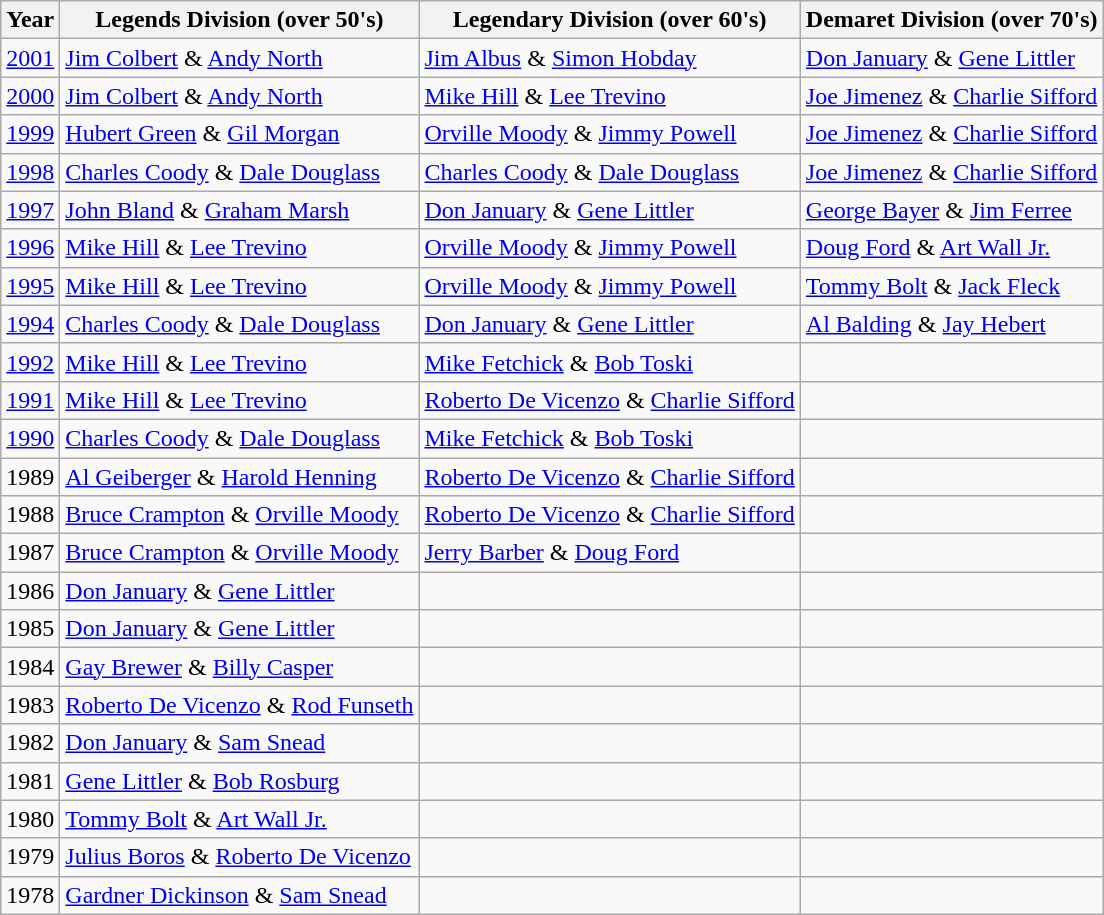<table class="wikitable">
<tr>
<th>Year</th>
<th>Legends Division (over 50's)</th>
<th>Legendary Division (over 60's)</th>
<th>Demaret Division (over 70's)</th>
</tr>
<tr>
<td><a href='#'>2001</a></td>
<td><a href='#'>Jim Colbert</a> & <a href='#'>Andy North</a></td>
<td><a href='#'>Jim Albus</a> & <a href='#'>Simon Hobday</a></td>
<td><a href='#'>Don January</a> & <a href='#'>Gene Littler</a></td>
</tr>
<tr>
<td><a href='#'>2000</a></td>
<td><a href='#'>Jim Colbert</a> & <a href='#'>Andy North</a></td>
<td><a href='#'>Mike Hill</a> & <a href='#'>Lee Trevino</a></td>
<td><a href='#'>Joe Jimenez</a> & <a href='#'>Charlie Sifford</a></td>
</tr>
<tr>
<td><a href='#'>1999</a></td>
<td><a href='#'>Hubert Green</a> & <a href='#'>Gil Morgan</a></td>
<td><a href='#'>Orville Moody</a> & <a href='#'>Jimmy Powell</a></td>
<td><a href='#'>Joe Jimenez</a> & <a href='#'>Charlie Sifford</a></td>
</tr>
<tr>
<td><a href='#'>1998</a></td>
<td><a href='#'>Charles Coody</a> & <a href='#'>Dale Douglass</a></td>
<td><a href='#'>Charles Coody</a> & <a href='#'>Dale Douglass</a></td>
<td><a href='#'>Joe Jimenez</a> & <a href='#'>Charlie Sifford</a></td>
</tr>
<tr>
<td><a href='#'>1997</a></td>
<td><a href='#'>John Bland</a> & <a href='#'>Graham Marsh</a></td>
<td><a href='#'>Don January</a> & <a href='#'>Gene Littler</a></td>
<td><a href='#'>George Bayer</a> & <a href='#'>Jim Ferree</a></td>
</tr>
<tr>
<td><a href='#'>1996</a></td>
<td><a href='#'>Mike Hill</a> & <a href='#'>Lee Trevino</a></td>
<td><a href='#'>Orville Moody</a> & <a href='#'>Jimmy Powell</a></td>
<td><a href='#'>Doug Ford</a> & <a href='#'>Art Wall Jr.</a></td>
</tr>
<tr>
<td><a href='#'>1995</a></td>
<td><a href='#'>Mike Hill</a> & <a href='#'>Lee Trevino</a></td>
<td><a href='#'>Orville Moody</a> & <a href='#'>Jimmy Powell</a></td>
<td><a href='#'>Tommy Bolt</a> & <a href='#'>Jack Fleck</a></td>
</tr>
<tr>
<td><a href='#'>1994</a></td>
<td><a href='#'>Charles Coody</a> & <a href='#'>Dale Douglass</a></td>
<td><a href='#'>Don January</a> & <a href='#'>Gene Littler</a></td>
<td><a href='#'>Al Balding</a> & <a href='#'>Jay Hebert</a></td>
</tr>
<tr>
<td><a href='#'>1992</a></td>
<td><a href='#'>Mike Hill</a> & <a href='#'>Lee Trevino</a></td>
<td><a href='#'>Mike Fetchick</a> & <a href='#'>Bob Toski</a></td>
<td></td>
</tr>
<tr>
<td><a href='#'>1991</a></td>
<td><a href='#'>Mike Hill</a> & <a href='#'>Lee Trevino</a></td>
<td><a href='#'>Roberto De Vicenzo</a> & <a href='#'>Charlie Sifford</a></td>
<td></td>
</tr>
<tr>
<td><a href='#'>1990</a></td>
<td><a href='#'>Charles Coody</a> & <a href='#'>Dale Douglass</a></td>
<td><a href='#'>Mike Fetchick</a> & <a href='#'>Bob Toski</a></td>
<td></td>
</tr>
<tr>
<td>1989</td>
<td><a href='#'>Al Geiberger</a> & <a href='#'>Harold Henning</a></td>
<td><a href='#'>Roberto De Vicenzo</a> & <a href='#'>Charlie Sifford</a></td>
<td></td>
</tr>
<tr>
<td>1988</td>
<td><a href='#'>Bruce Crampton</a> & <a href='#'>Orville Moody</a></td>
<td><a href='#'>Roberto De Vicenzo</a> & <a href='#'>Charlie Sifford</a></td>
<td></td>
</tr>
<tr>
<td>1987</td>
<td><a href='#'>Bruce Crampton</a> & <a href='#'>Orville Moody</a></td>
<td><a href='#'>Jerry Barber</a> & <a href='#'>Doug Ford</a></td>
<td></td>
</tr>
<tr>
<td>1986</td>
<td><a href='#'>Don January</a> & <a href='#'>Gene Littler</a></td>
<td></td>
<td></td>
</tr>
<tr>
<td>1985</td>
<td><a href='#'>Don January</a> & <a href='#'>Gene Littler</a></td>
<td></td>
<td></td>
</tr>
<tr>
<td>1984</td>
<td><a href='#'>Gay Brewer</a> & <a href='#'>Billy Casper</a></td>
<td></td>
<td></td>
</tr>
<tr>
<td>1983</td>
<td><a href='#'>Roberto De Vicenzo</a> & <a href='#'>Rod Funseth</a></td>
<td></td>
<td></td>
</tr>
<tr>
<td>1982</td>
<td><a href='#'>Don January</a> & <a href='#'>Sam Snead</a></td>
<td></td>
<td></td>
</tr>
<tr>
<td>1981</td>
<td><a href='#'>Gene Littler</a> & <a href='#'>Bob Rosburg</a></td>
<td></td>
<td></td>
</tr>
<tr>
<td>1980</td>
<td><a href='#'>Tommy Bolt</a> & <a href='#'>Art Wall Jr.</a></td>
<td></td>
<td></td>
</tr>
<tr>
<td>1979</td>
<td><a href='#'>Julius Boros</a> & <a href='#'>Roberto De Vicenzo</a></td>
<td></td>
<td></td>
</tr>
<tr>
<td>1978</td>
<td><a href='#'>Gardner Dickinson</a> & <a href='#'>Sam Snead</a></td>
<td></td>
<td></td>
</tr>
</table>
